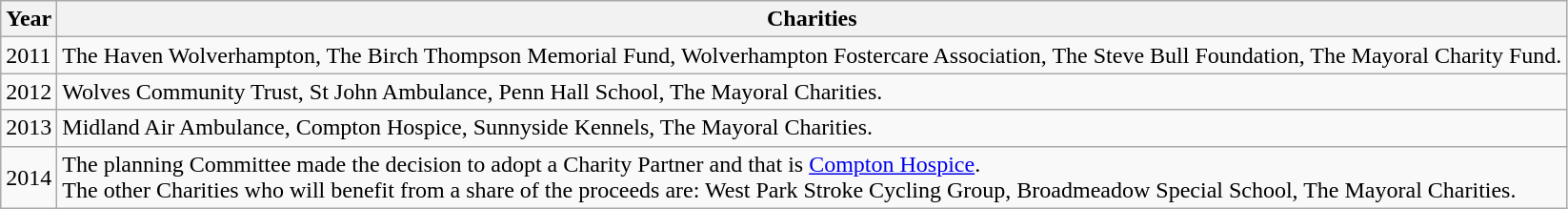<table class="wikitable">
<tr>
<th>Year</th>
<th>Charities</th>
</tr>
<tr>
<td>2011</td>
<td>The Haven Wolverhampton, The Birch Thompson Memorial Fund, Wolverhampton Fostercare Association, The Steve Bull Foundation, The Mayoral Charity Fund.</td>
</tr>
<tr>
<td>2012</td>
<td>Wolves Community Trust, St John Ambulance, Penn Hall School, The Mayoral Charities.</td>
</tr>
<tr>
<td>2013</td>
<td>Midland Air Ambulance, Compton Hospice, Sunnyside Kennels, The Mayoral Charities.</td>
</tr>
<tr>
<td>2014</td>
<td>The planning Committee made the decision to adopt a Charity Partner and that is <a href='#'>Compton Hospice</a>.<br>The other Charities who will benefit from a share of the proceeds are:
West Park Stroke Cycling Group, Broadmeadow Special School, The Mayoral Charities.</td>
</tr>
</table>
